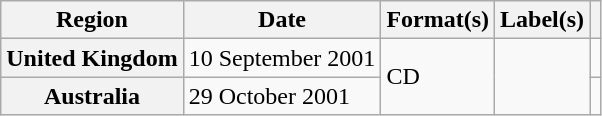<table class="wikitable plainrowheaders">
<tr>
<th scope="col">Region</th>
<th scope="col">Date</th>
<th scope="col">Format(s)</th>
<th scope="col">Label(s)</th>
<th scope="col"></th>
</tr>
<tr>
<th scope="row">United Kingdom</th>
<td>10 September 2001</td>
<td rowspan="2">CD</td>
<td rowspan="2"></td>
<td></td>
</tr>
<tr>
<th scope="row">Australia</th>
<td>29 October 2001</td>
<td></td>
</tr>
</table>
